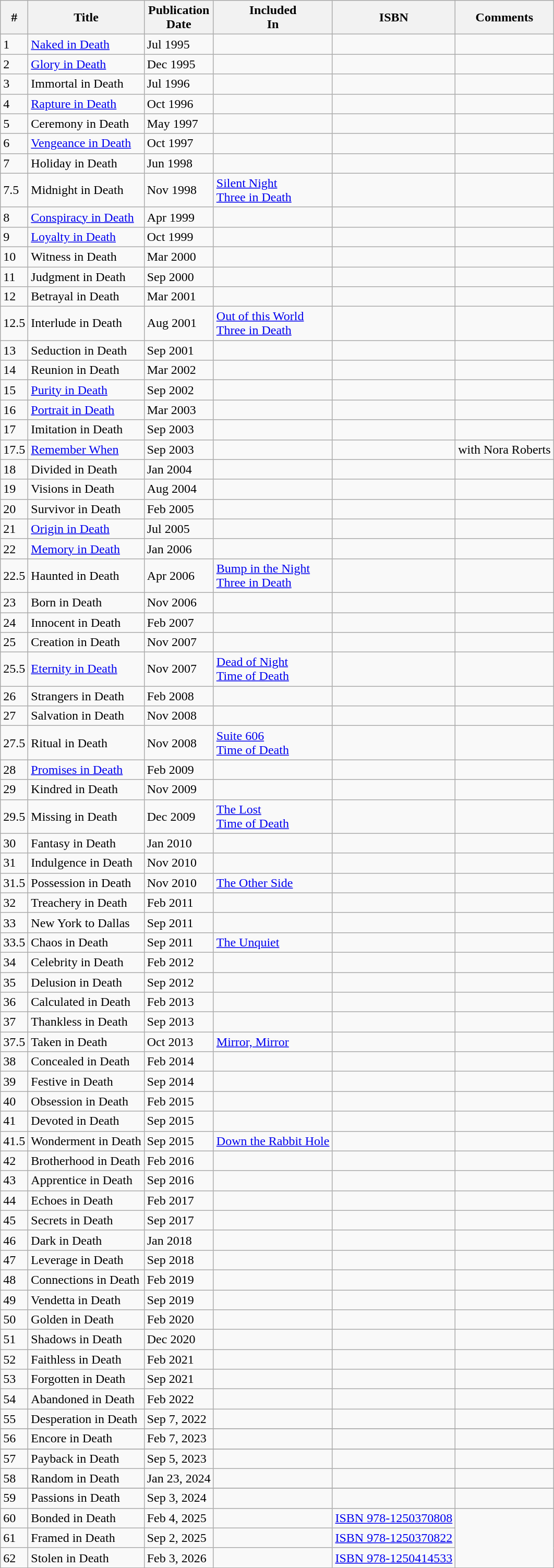<table class="wikitable">
<tr>
<th>#</th>
<th>Title</th>
<th>Publication<br>Date</th>
<th>Included<br>In</th>
<th>ISBN</th>
<th>Comments</th>
</tr>
<tr>
<td>1</td>
<td><a href='#'>Naked in Death</a></td>
<td>Jul 1995</td>
<td></td>
<td></td>
<td></td>
</tr>
<tr>
<td>2</td>
<td><a href='#'>Glory in Death</a></td>
<td>Dec 1995</td>
<td></td>
<td></td>
<td></td>
</tr>
<tr>
<td>3</td>
<td>Immortal in Death</td>
<td>Jul 1996</td>
<td></td>
<td></td>
<td></td>
</tr>
<tr>
<td>4</td>
<td><a href='#'>Rapture in Death</a></td>
<td>Oct 1996</td>
<td></td>
<td></td>
<td></td>
</tr>
<tr>
<td>5</td>
<td>Ceremony in Death</td>
<td>May 1997</td>
<td></td>
<td></td>
<td></td>
</tr>
<tr>
<td>6</td>
<td><a href='#'>Vengeance in Death</a></td>
<td>Oct 1997</td>
<td></td>
<td></td>
<td></td>
</tr>
<tr>
<td>7</td>
<td>Holiday in Death</td>
<td>Jun 1998</td>
<td></td>
<td></td>
<td></td>
</tr>
<tr>
<td>7.5</td>
<td>Midnight in Death</td>
<td>Nov 1998</td>
<td><a href='#'>Silent Night</a><br><a href='#'>Three in Death</a></td>
<td></td>
<td></td>
</tr>
<tr>
<td>8</td>
<td><a href='#'>Conspiracy in Death</a></td>
<td>Apr 1999</td>
<td></td>
<td></td>
<td></td>
</tr>
<tr>
<td>9</td>
<td><a href='#'>Loyalty in Death</a></td>
<td>Oct 1999</td>
<td></td>
<td></td>
<td></td>
</tr>
<tr>
<td>10</td>
<td>Witness in Death</td>
<td>Mar 2000</td>
<td></td>
<td></td>
<td></td>
</tr>
<tr>
<td>11</td>
<td>Judgment in Death</td>
<td>Sep 2000</td>
<td></td>
<td></td>
<td></td>
</tr>
<tr>
<td>12</td>
<td>Betrayal in Death</td>
<td>Mar 2001</td>
<td></td>
<td></td>
<td></td>
</tr>
<tr>
<td>12.5</td>
<td>Interlude in Death</td>
<td>Aug 2001</td>
<td><a href='#'>Out of this World</a><br><a href='#'>Three in Death</a></td>
<td></td>
<td></td>
</tr>
<tr>
<td>13</td>
<td>Seduction in Death</td>
<td>Sep 2001</td>
<td></td>
<td></td>
<td></td>
</tr>
<tr>
<td>14</td>
<td>Reunion in Death</td>
<td>Mar 2002</td>
<td></td>
<td></td>
<td></td>
</tr>
<tr>
<td>15</td>
<td><a href='#'>Purity in Death</a></td>
<td>Sep 2002</td>
<td></td>
<td></td>
<td></td>
</tr>
<tr>
<td>16</td>
<td><a href='#'>Portrait in Death</a></td>
<td>Mar 2003</td>
<td></td>
<td></td>
<td></td>
</tr>
<tr>
<td>17</td>
<td>Imitation in Death</td>
<td>Sep 2003</td>
<td></td>
<td></td>
<td></td>
</tr>
<tr>
<td>17.5</td>
<td><a href='#'>Remember When</a></td>
<td>Sep 2003</td>
<td></td>
<td></td>
<td>with Nora Roberts</td>
</tr>
<tr>
<td>18</td>
<td>Divided in Death</td>
<td>Jan 2004</td>
<td></td>
<td></td>
<td></td>
</tr>
<tr>
<td>19</td>
<td>Visions in Death</td>
<td>Aug 2004</td>
<td></td>
<td></td>
<td></td>
</tr>
<tr>
<td>20</td>
<td>Survivor in Death</td>
<td>Feb 2005</td>
<td></td>
<td></td>
<td></td>
</tr>
<tr>
<td>21</td>
<td><a href='#'>Origin in Death</a></td>
<td>Jul 2005</td>
<td></td>
<td></td>
<td></td>
</tr>
<tr>
<td>22</td>
<td><a href='#'>Memory in Death</a></td>
<td>Jan 2006</td>
<td></td>
<td></td>
<td></td>
</tr>
<tr>
<td>22.5</td>
<td>Haunted in Death</td>
<td>Apr 2006</td>
<td><a href='#'>Bump in the Night</a><br><a href='#'>Three in Death</a></td>
<td></td>
<td></td>
</tr>
<tr>
<td>23</td>
<td>Born in Death</td>
<td>Nov 2006</td>
<td></td>
<td></td>
<td></td>
</tr>
<tr>
<td>24</td>
<td>Innocent in Death</td>
<td>Feb 2007</td>
<td></td>
<td></td>
<td></td>
</tr>
<tr>
<td>25</td>
<td>Creation in Death</td>
<td>Nov 2007</td>
<td></td>
<td></td>
<td></td>
</tr>
<tr>
<td>25.5</td>
<td><a href='#'>Eternity in Death</a></td>
<td>Nov 2007</td>
<td><a href='#'>Dead of Night</a><br><a href='#'>Time of Death</a></td>
<td></td>
<td></td>
</tr>
<tr>
<td>26</td>
<td>Strangers in Death</td>
<td>Feb 2008</td>
<td></td>
<td></td>
<td></td>
</tr>
<tr>
<td>27</td>
<td>Salvation in Death</td>
<td>Nov 2008</td>
<td></td>
<td></td>
<td></td>
</tr>
<tr>
<td>27.5</td>
<td>Ritual in Death</td>
<td>Nov 2008</td>
<td><a href='#'>Suite 606</a><br><a href='#'>Time of Death</a></td>
<td></td>
<td></td>
</tr>
<tr>
<td>28</td>
<td><a href='#'>Promises in Death</a></td>
<td>Feb 2009</td>
<td></td>
<td></td>
<td></td>
</tr>
<tr>
<td>29</td>
<td>Kindred in Death</td>
<td>Nov 2009</td>
<td></td>
<td></td>
<td></td>
</tr>
<tr>
<td>29.5</td>
<td>Missing in Death</td>
<td>Dec 2009</td>
<td><a href='#'>The Lost</a><br><a href='#'>Time of Death</a></td>
<td></td>
<td></td>
</tr>
<tr>
<td>30</td>
<td>Fantasy in Death</td>
<td>Jan 2010</td>
<td></td>
<td></td>
<td></td>
</tr>
<tr>
<td>31</td>
<td>Indulgence in Death</td>
<td>Nov 2010</td>
<td></td>
<td></td>
<td></td>
</tr>
<tr>
<td>31.5</td>
<td>Possession in Death</td>
<td>Nov 2010</td>
<td><a href='#'>The Other Side</a></td>
<td></td>
<td></td>
</tr>
<tr>
<td>32</td>
<td>Treachery in Death</td>
<td>Feb 2011</td>
<td></td>
<td></td>
<td></td>
</tr>
<tr>
<td>33</td>
<td>New York to Dallas</td>
<td>Sep 2011</td>
<td></td>
<td></td>
<td></td>
</tr>
<tr>
<td>33.5</td>
<td>Chaos in Death</td>
<td>Sep 2011</td>
<td><a href='#'>The Unquiet</a></td>
<td></td>
<td></td>
</tr>
<tr>
<td>34</td>
<td>Celebrity in Death</td>
<td>Feb 2012</td>
<td></td>
<td></td>
<td></td>
</tr>
<tr>
<td>35</td>
<td>Delusion in Death</td>
<td>Sep 2012</td>
<td></td>
<td></td>
<td></td>
</tr>
<tr>
<td>36</td>
<td>Calculated in Death</td>
<td>Feb 2013</td>
<td></td>
<td></td>
<td></td>
</tr>
<tr>
<td>37</td>
<td>Thankless in Death</td>
<td>Sep 2013</td>
<td></td>
<td></td>
<td></td>
</tr>
<tr>
<td>37.5</td>
<td>Taken in Death</td>
<td>Oct 2013</td>
<td><a href='#'>Mirror, Mirror</a></td>
<td></td>
<td></td>
</tr>
<tr>
<td>38</td>
<td>Concealed in Death</td>
<td>Feb 2014</td>
<td></td>
<td></td>
<td></td>
</tr>
<tr>
<td>39</td>
<td>Festive in Death</td>
<td>Sep 2014</td>
<td></td>
<td></td>
<td></td>
</tr>
<tr>
<td>40</td>
<td>Obsession in Death</td>
<td>Feb 2015</td>
<td></td>
<td></td>
<td></td>
</tr>
<tr>
<td>41</td>
<td>Devoted in Death</td>
<td>Sep 2015</td>
<td></td>
<td></td>
<td></td>
</tr>
<tr>
<td>41.5</td>
<td>Wonderment in Death</td>
<td>Sep 2015</td>
<td><a href='#'>Down the Rabbit Hole</a></td>
<td></td>
<td></td>
</tr>
<tr>
<td>42</td>
<td>Brotherhood in Death</td>
<td>Feb 2016</td>
<td></td>
<td></td>
<td></td>
</tr>
<tr>
<td>43</td>
<td>Apprentice in Death</td>
<td>Sep 2016</td>
<td></td>
<td></td>
<td></td>
</tr>
<tr>
<td>44</td>
<td>Echoes in Death</td>
<td>Feb 2017</td>
<td></td>
<td></td>
<td></td>
</tr>
<tr>
<td>45</td>
<td>Secrets in Death</td>
<td>Sep 2017</td>
<td></td>
<td></td>
<td></td>
</tr>
<tr>
<td>46</td>
<td>Dark in Death</td>
<td>Jan 2018</td>
<td></td>
<td></td>
<td></td>
</tr>
<tr>
<td>47</td>
<td>Leverage in Death</td>
<td>Sep 2018</td>
<td></td>
<td></td>
<td></td>
</tr>
<tr>
<td>48</td>
<td>Connections in Death</td>
<td>Feb 2019</td>
<td></td>
<td></td>
<td></td>
</tr>
<tr>
<td>49</td>
<td>Vendetta in Death</td>
<td>Sep 2019</td>
<td></td>
<td></td>
<td></td>
</tr>
<tr>
<td>50</td>
<td>Golden in Death</td>
<td>Feb 2020</td>
<td></td>
<td></td>
<td></td>
</tr>
<tr>
<td>51</td>
<td>Shadows in Death</td>
<td>Dec 2020</td>
<td></td>
<td></td>
<td></td>
</tr>
<tr>
<td>52</td>
<td>Faithless in Death</td>
<td>Feb 2021</td>
<td></td>
<td></td>
</tr>
<tr>
<td>53</td>
<td>Forgotten in Death</td>
<td>Sep 2021</td>
<td></td>
<td></td>
<td></td>
</tr>
<tr>
<td>54</td>
<td>Abandoned in Death</td>
<td>Feb 2022</td>
<td></td>
<td></td>
<td></td>
</tr>
<tr>
<td>55</td>
<td>Desperation in Death</td>
<td>Sep 7, 2022</td>
<td></td>
<td></td>
<td></td>
</tr>
<tr>
</tr>
<tr>
<td>56</td>
<td>Encore in Death</td>
<td>Feb 7, 2023</td>
<td></td>
<td></td>
<td></td>
</tr>
<tr>
</tr>
<tr>
<td>57</td>
<td>Payback in Death</td>
<td>Sep 5, 2023</td>
<td></td>
<td></td>
<td></td>
</tr>
<tr>
<td>58</td>
<td>Random in Death</td>
<td>Jan 23, 2024</td>
<td></td>
<td></td>
<td></td>
</tr>
<tr>
</tr>
<tr>
<td>59</td>
<td>Passions in Death</td>
<td>Sep 3, 2024</td>
<td></td>
<td></td>
<td></td>
</tr>
<tr>
<td>60</td>
<td>Bonded in Death</td>
<td>Feb 4, 2025</td>
<td></td>
<td><a href='#'>ISBN 978-1250370808</a></td>
</tr>
<tr>
<td>61</td>
<td>Framed in Death</td>
<td>Sep 2, 2025</td>
<td></td>
<td><a href='#'>ISBN 978-1250370822</a></td>
</tr>
<tr>
<td>62</td>
<td>Stolen in Death</td>
<td>Feb 3, 2026</td>
<td></td>
<td><a href='#'>ISBN 978-1250414533</a></td>
</tr>
</table>
